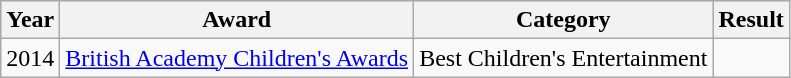<table class="wikitable">
<tr style="background:#ccc; text-align:center;">
<th>Year</th>
<th>Award</th>
<th>Category</th>
<th>Result</th>
</tr>
<tr>
<td>2014</td>
<td><a href='#'>British Academy Children's Awards</a></td>
<td>Best Children's Entertainment</td>
<td></td>
</tr>
</table>
